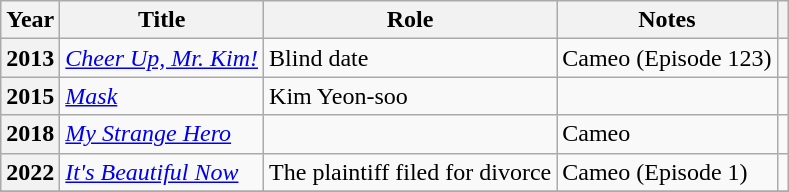<table class="wikitable  plainrowheaders">
<tr>
<th scope="col">Year</th>
<th scope="col">Title</th>
<th scope="col">Role</th>
<th scope="col">Notes</th>
<th scope="col" class="unsortable"></th>
</tr>
<tr>
<th scope="row">2013</th>
<td><em><a href='#'>Cheer Up, Mr. Kim!</a></em></td>
<td>Blind date</td>
<td>Cameo (Episode 123)</td>
<td></td>
</tr>
<tr>
<th scope="row">2015</th>
<td><em><a href='#'>Mask</a></em></td>
<td>Kim Yeon-soo</td>
<td></td>
<td></td>
</tr>
<tr>
<th scope="row">2018</th>
<td><em><a href='#'>My Strange Hero</a></em></td>
<td></td>
<td>Cameo</td>
<td></td>
</tr>
<tr>
<th scope="row">2022</th>
<td><em><a href='#'>It's Beautiful Now</a></em></td>
<td>The plaintiff filed for divorce</td>
<td>Cameo (Episode 1)</td>
<td></td>
</tr>
<tr>
</tr>
</table>
